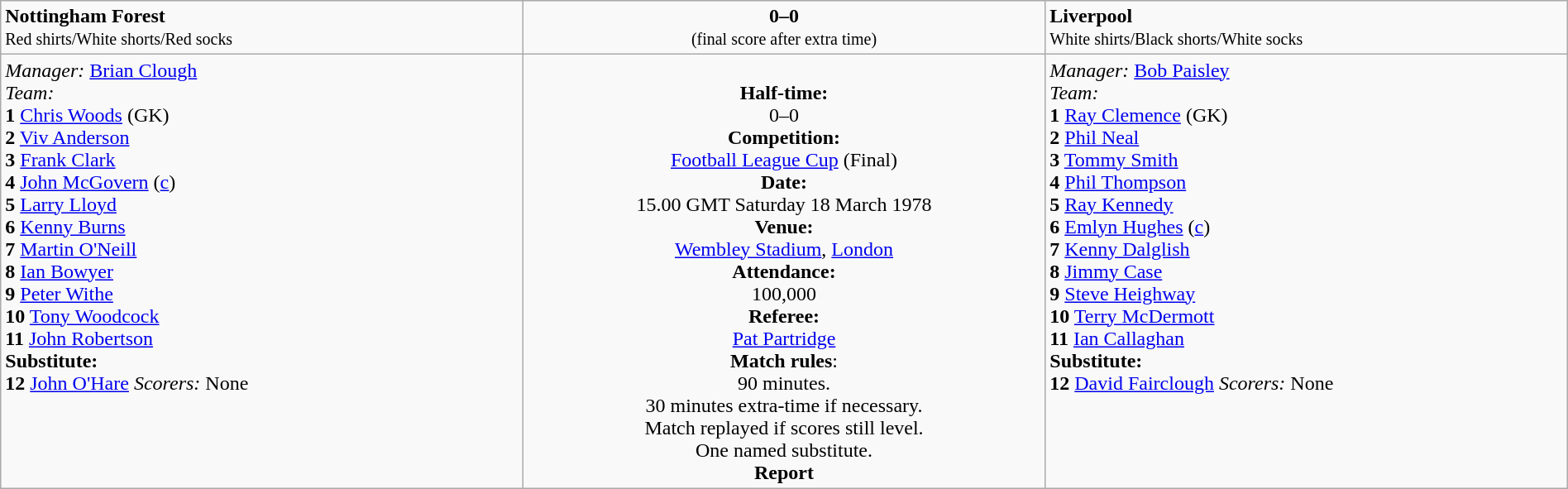<table border=0 class="wikitable" width=100%>
<tr>
<td width=33% valign=top><span><strong>Nottingham Forest</strong></span><br><small>Red shirts/White shorts/Red socks</small></td>
<td width=33% valign=top align=center><span><strong>0–0</strong></span><br><small>(final score after extra time)</small></td>
<td width=33% valign=top><span><strong>Liverpool</strong></span><br><small>White shirts/Black shorts/White socks</small></td>
</tr>
<tr>
<td valign=top><em>Manager:</em>  <a href='#'>Brian Clough</a><br><em>Team:</em>
<br><strong>1</strong>   <a href='#'>Chris Woods</a>  (GK)
<br><strong>2</strong>   <a href='#'>Viv Anderson</a> 
<br><strong>3</strong>   <a href='#'>Frank Clark</a> 
<br><strong>4</strong>   <a href='#'>John McGovern</a>  (<a href='#'>c</a>)
<br><strong>5</strong>   <a href='#'>Larry Lloyd</a>
<br><strong>6</strong>   <a href='#'>Kenny Burns</a> 
<br><strong>7</strong>   <a href='#'>Martin O'Neill</a>
<br><strong>8</strong>   <a href='#'>Ian Bowyer</a> 
<br><strong>9</strong>   <a href='#'>Peter Withe</a> 
<br><strong>10</strong>  <a href='#'>Tony Woodcock</a> 
<br><strong>11</strong>  <a href='#'>John Robertson</a>
<br><strong>Substitute:</strong>
<br><strong>12</strong>  <a href='#'>John O'Hare</a> <em>Scorers:</em>
None</td>
<td valign=middle align=center><br><strong>Half-time:</strong><br>0–0<br><strong>Competition:</strong><br><a href='#'>Football League Cup</a> (Final)<br><strong>Date:</strong><br>15.00 GMT Saturday 18 March 1978<br><strong>Venue:</strong><br><a href='#'>Wembley Stadium</a>, <a href='#'>London</a><br><strong>Attendance:</strong><br> 100,000<br><strong> Referee:</strong><br> <a href='#'>Pat Partridge</a><br><strong>Match rules</strong>:<br>90 minutes.<br>30 minutes extra-time if necessary.<br>Match replayed if scores still level.<br>One named substitute.<br><strong>Report</strong><br>  
</td>
<td valign=top><em>Manager:</em>  <a href='#'>Bob Paisley</a><br><em>Team:</em>
<br><strong>1</strong>  <a href='#'>Ray Clemence</a> (GK)
<br><strong>2</strong>  <a href='#'>Phil Neal</a> 
<br><strong>3</strong>  <a href='#'>Tommy Smith</a>
<br><strong>4</strong>  <a href='#'>Phil Thompson</a> 
<br><strong>5</strong>  <a href='#'>Ray Kennedy</a> 
<br><strong>6</strong>  <a href='#'>Emlyn Hughes</a> (<a href='#'>c</a>)
<br><strong>7</strong>  <a href='#'>Kenny Dalglish</a> 
<br><strong>8</strong>  <a href='#'>Jimmy Case</a> 
<br><strong>9</strong>  <a href='#'>Steve Heighway</a> 
<br><strong>10</strong>  <a href='#'>Terry McDermott</a> 
<br><strong>11</strong>  <a href='#'>Ian Callaghan</a> 
<br><strong>Substitute:</strong>
<br><strong>12</strong>  <a href='#'>David Fairclough</a> <em>Scorers:</em>
None</td>
</tr>
</table>
